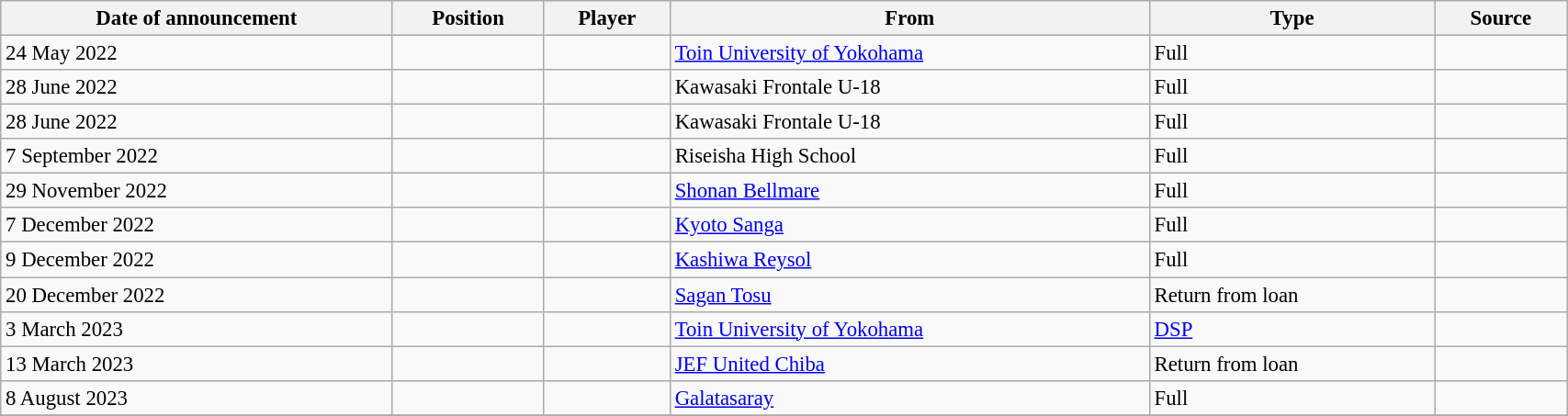<table class="wikitable sortable" style="width:90%; text-align:center; font-size:95%; text-align:left;">
<tr>
<th>Date of announcement</th>
<th>Position</th>
<th>Player</th>
<th>From</th>
<th>Type</th>
<th>Source</th>
</tr>
<tr>
<td>24 May 2022</td>
<td></td>
<td></td>
<td> <a href='#'>Toin University of Yokohama</a></td>
<td>Full</td>
<td></td>
</tr>
<tr>
<td>28 June 2022</td>
<td></td>
<td></td>
<td> Kawasaki Frontale U-18</td>
<td>Full</td>
<td></td>
</tr>
<tr>
<td>28 June 2022</td>
<td></td>
<td></td>
<td> Kawasaki Frontale U-18</td>
<td>Full</td>
<td></td>
</tr>
<tr>
<td>7 September 2022</td>
<td></td>
<td></td>
<td> Riseisha High School</td>
<td>Full</td>
<td></td>
</tr>
<tr>
<td>29 November 2022</td>
<td></td>
<td></td>
<td> <a href='#'>Shonan Bellmare</a></td>
<td>Full</td>
<td></td>
</tr>
<tr>
<td>7 December 2022</td>
<td></td>
<td></td>
<td> <a href='#'>Kyoto Sanga</a></td>
<td>Full</td>
<td></td>
</tr>
<tr>
<td>9 December 2022</td>
<td></td>
<td></td>
<td> <a href='#'>Kashiwa Reysol</a></td>
<td>Full</td>
<td></td>
</tr>
<tr>
<td>20 December 2022</td>
<td></td>
<td></td>
<td> <a href='#'>Sagan Tosu</a></td>
<td>Return from loan</td>
<td></td>
</tr>
<tr>
<td>3 March 2023</td>
<td></td>
<td></td>
<td> <a href='#'>Toin University of Yokohama</a></td>
<td><a href='#'>DSP</a></td>
<td></td>
</tr>
<tr>
<td>13 March 2023</td>
<td></td>
<td></td>
<td> <a href='#'>JEF United Chiba</a></td>
<td>Return from loan</td>
<td></td>
</tr>
<tr>
<td>8 August 2023</td>
<td></td>
<td></td>
<td> <a href='#'>Galatasaray</a></td>
<td>Full</td>
<td></td>
</tr>
<tr>
</tr>
</table>
